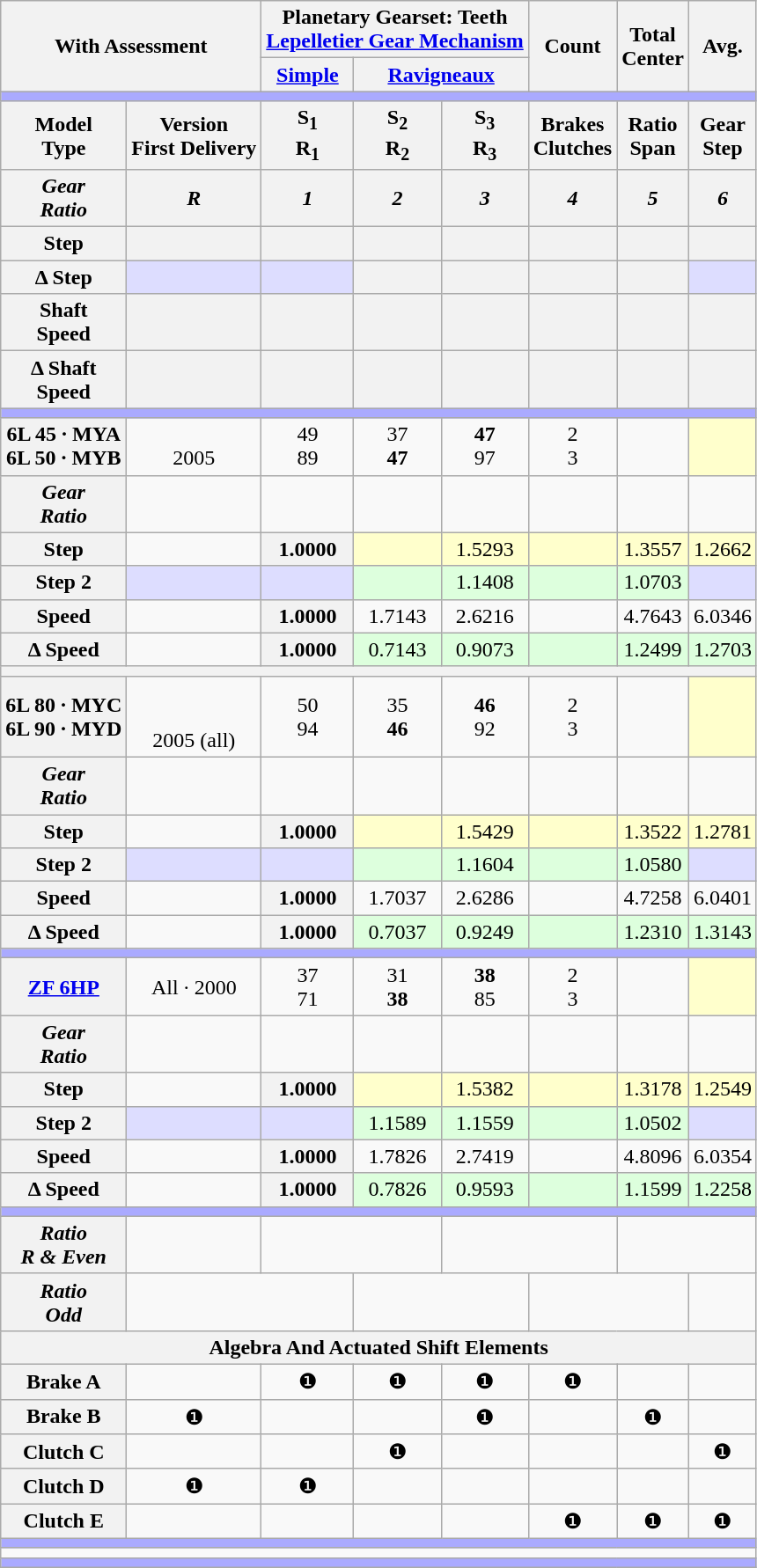<table class="wikitable collapsible" style="text-align:center">
<tr>
<th rowspan=2 colspan=2>With Assessment</th>
<th colspan=3>Planetary Gearset: Teeth<br><a href='#'>Lepelletier Gear Mechanism</a></th>
<th rowspan=2>Count</th>
<th rowspan=2>Total<br>Center</th>
<th rowspan=2>Avg.</th>
</tr>
<tr>
<th><a href='#'>Simple</a></th>
<th colspan=2><a href='#'>Ravigneaux</a></th>
</tr>
<tr>
<td colspan=8 style="background:#AAF;"></td>
</tr>
<tr>
<th>Model<br>Type</th>
<th>Version<br>First Delivery</th>
<th>S<sub>1</sub><br>R<sub>1</sub></th>
<th>S<sub>2</sub><br>R<sub>2</sub></th>
<th>S<sub>3</sub><br>R<sub>3</sub></th>
<th>Brakes<br>Clutches</th>
<th>Ratio<br>Span</th>
<th>Gear<br>Step</th>
</tr>
<tr style="font-style:italic;">
<th>Gear<br>Ratio</th>
<th>R<br></th>
<th>1<br></th>
<th>2<br></th>
<th>3<br></th>
<th>4<br></th>
<th>5<br></th>
<th>6<br></th>
</tr>
<tr>
<th>Step</th>
<th></th>
<th></th>
<th></th>
<th></th>
<th></th>
<th></th>
<th></th>
</tr>
<tr>
<th>Δ Step</th>
<th style="background:#DDF;"></th>
<th style="background:#DDF;"></th>
<th></th>
<th></th>
<th></th>
<th></th>
<th style="background:#DDF;"></th>
</tr>
<tr>
<th>Shaft<br>Speed</th>
<th></th>
<th></th>
<th></th>
<th></th>
<th></th>
<th></th>
<th></th>
</tr>
<tr>
<th>Δ Shaft<br>Speed</th>
<th></th>
<th></th>
<th></th>
<th></th>
<th></th>
<th></th>
<th></th>
</tr>
<tr>
<td colspan=8 style="background:#AAF;"></td>
</tr>
<tr>
<th>6L 45 · MYA<br>6L 50 · MYB</th>
<td><br>2005</td>
<td>49<br>89</td>
<td>37<br><strong>47</strong></td>
<td><strong>47</strong><br>97</td>
<td>2<br>3</td>
<td><br></td>
<td style="background:#FFC;"></td>
</tr>
<tr style="font-style:italic;">
<th>Gear<br>Ratio</th>
<td></td>
<td><br></td>
<td></td>
<td><br></td>
<td></td>
<td><br></td>
<td><br></td>
</tr>
<tr>
<th>Step</th>
<td></td>
<th>1.0000</th>
<td style="background:#FFC;"></td>
<td style="background:#FFC;">1.5293</td>
<td style="background:#FFC;"></td>
<td style="background:#FFC;">1.3557</td>
<td style="background:#FFC;">1.2662</td>
</tr>
<tr>
<th>Step 2</th>
<td style="background:#DDF;"></td>
<td style="background:#DDF;"></td>
<td style="background:#DFD;"></td>
<td style="background:#DFD;">1.1408</td>
<td style="background:#DFD;"></td>
<td style="background:#DFD;">1.0703</td>
<td style="background:#DDF;"></td>
</tr>
<tr>
<th>Speed</th>
<td></td>
<th>1.0000</th>
<td>1.7143</td>
<td>2.6216</td>
<td></td>
<td>4.7643</td>
<td>6.0346</td>
</tr>
<tr>
<th>Δ Speed</th>
<td></td>
<th>1.0000</th>
<td style="background:#DFD;">0.7143</td>
<td style="background:#DFD;">0.9073</td>
<td style="background:#DFD;"></td>
<td style="background:#DFD;">1.2499</td>
<td style="background:#DFD;">1.2703</td>
</tr>
<tr>
<th colspan=8></th>
</tr>
<tr>
<th>6L 80 · MYC<br>6L 90 · MYD</th>
<td><br><br>2005 (all)</td>
<td>50<br>94</td>
<td>35<br><strong>46</strong></td>
<td><strong>46</strong><br>92</td>
<td>2<br>3</td>
<td><br></td>
<td style="background:#FFC;"></td>
</tr>
<tr style="font-style:italic;">
<th>Gear<br>Ratio</th>
<td></td>
<td><br></td>
<td></td>
<td><br></td>
<td></td>
<td><br></td>
<td><br></td>
</tr>
<tr>
<th>Step</th>
<td></td>
<th>1.0000</th>
<td style="background:#FFC;"></td>
<td style="background:#FFC;">1.5429</td>
<td style="background:#FFC;"></td>
<td style="background:#FFC;">1.3522</td>
<td style="background:#FFC;">1.2781</td>
</tr>
<tr>
<th>Step 2</th>
<td style="background:#DDF;"></td>
<td style="background:#DDF;"></td>
<td style="background:#DFD;"></td>
<td style="background:#DFD;">1.1604</td>
<td style="background:#DFD;"></td>
<td style="background:#DFD;">1.0580</td>
<td style="background:#DDF;"></td>
</tr>
<tr>
<th>Speed</th>
<td></td>
<th>1.0000</th>
<td>1.7037</td>
<td>2.6286</td>
<td></td>
<td>4.7258</td>
<td>6.0401</td>
</tr>
<tr>
<th>Δ Speed</th>
<td></td>
<th>1.0000</th>
<td style="background:#DFD;">0.7037</td>
<td style="background:#DFD;">0.9249</td>
<td style="background:#DFD;"></td>
<td style="background:#DFD;">1.2310</td>
<td style="background:#DFD;">1.3143</td>
</tr>
<tr>
<td colspan=8 style="background:#AAF;"></td>
</tr>
<tr>
<th><a href='#'>ZF 6HP</a></th>
<td>All · 2000</td>
<td>37<br>71</td>
<td>31<br><strong>38</strong></td>
<td><strong>38</strong><br>85</td>
<td>2<br>3</td>
<td><br></td>
<td style="background:#FFC;"></td>
</tr>
<tr style="font-style:italic;">
<th>Gear<br>Ratio</th>
<td></td>
<td><br></td>
<td></td>
<td><br></td>
<td></td>
<td><br></td>
<td><br></td>
</tr>
<tr>
<th>Step</th>
<td></td>
<th>1.0000</th>
<td style="background:#FFC;"></td>
<td style="background:#FFC;">1.5382</td>
<td style="background:#FFC;"></td>
<td style="background:#FFC;">1.3178</td>
<td style="background:#FFC;">1.2549</td>
</tr>
<tr>
<th>Step 2</th>
<td style="background:#DDF;"></td>
<td style="background:#DDF;"></td>
<td style="background:#DFD;">1.1589</td>
<td style="background:#DFD;">1.1559</td>
<td style="background:#DFD;"></td>
<td style="background:#DFD;">1.0502</td>
<td style="background:#DDF;"></td>
</tr>
<tr>
<th>Speed</th>
<td></td>
<th>1.0000</th>
<td>1.7826</td>
<td>2.7419</td>
<td></td>
<td>4.8096</td>
<td>6.0354</td>
</tr>
<tr>
<th>Δ Speed</th>
<td></td>
<th>1.0000</th>
<td style="background:#DFD;">0.7826</td>
<td style="background:#DFD;">0.9593</td>
<td style="background:#DFD;"></td>
<td style="background:#DFD;">1.1599</td>
<td style="background:#DFD;">1.2258</td>
</tr>
<tr>
<th colspan=8 style="background:#AAF;"></th>
</tr>
<tr style="font-style:italic;">
<th>Ratio<br>R & Even</th>
<td></td>
<td colspan=2></td>
<td colspan=2></td>
<td colspan=2></td>
</tr>
<tr style="font-style:italic;">
<th>Ratio<br>Odd</th>
<td colspan=2></td>
<td colspan=2></td>
<td colspan=2></td>
<td></td>
</tr>
<tr>
<th colspan=8>Algebra And Actuated Shift Elements</th>
</tr>
<tr>
<th>Brake A</th>
<td></td>
<td>❶</td>
<td>❶</td>
<td>❶</td>
<td>❶</td>
<td></td>
<td></td>
</tr>
<tr>
<th>Brake B</th>
<td>❶</td>
<td></td>
<td></td>
<td>❶</td>
<td></td>
<td>❶</td>
<td></td>
</tr>
<tr>
<th>Clutch C</th>
<td></td>
<td></td>
<td>❶</td>
<td></td>
<td></td>
<td></td>
<td>❶</td>
</tr>
<tr>
<th>Clutch D</th>
<td>❶</td>
<td>❶</td>
<td></td>
<td></td>
<td></td>
<td></td>
<td></td>
</tr>
<tr>
<th>Clutch E</th>
<td></td>
<td></td>
<td></td>
<td></td>
<td>❶</td>
<td>❶</td>
<td>❶</td>
</tr>
<tr>
<td colspan=8 style="background:#AAF;"></td>
</tr>
<tr>
<td colspan=8></td>
</tr>
<tr>
<td colspan=8 style="background:#AAF;"></td>
</tr>
</table>
